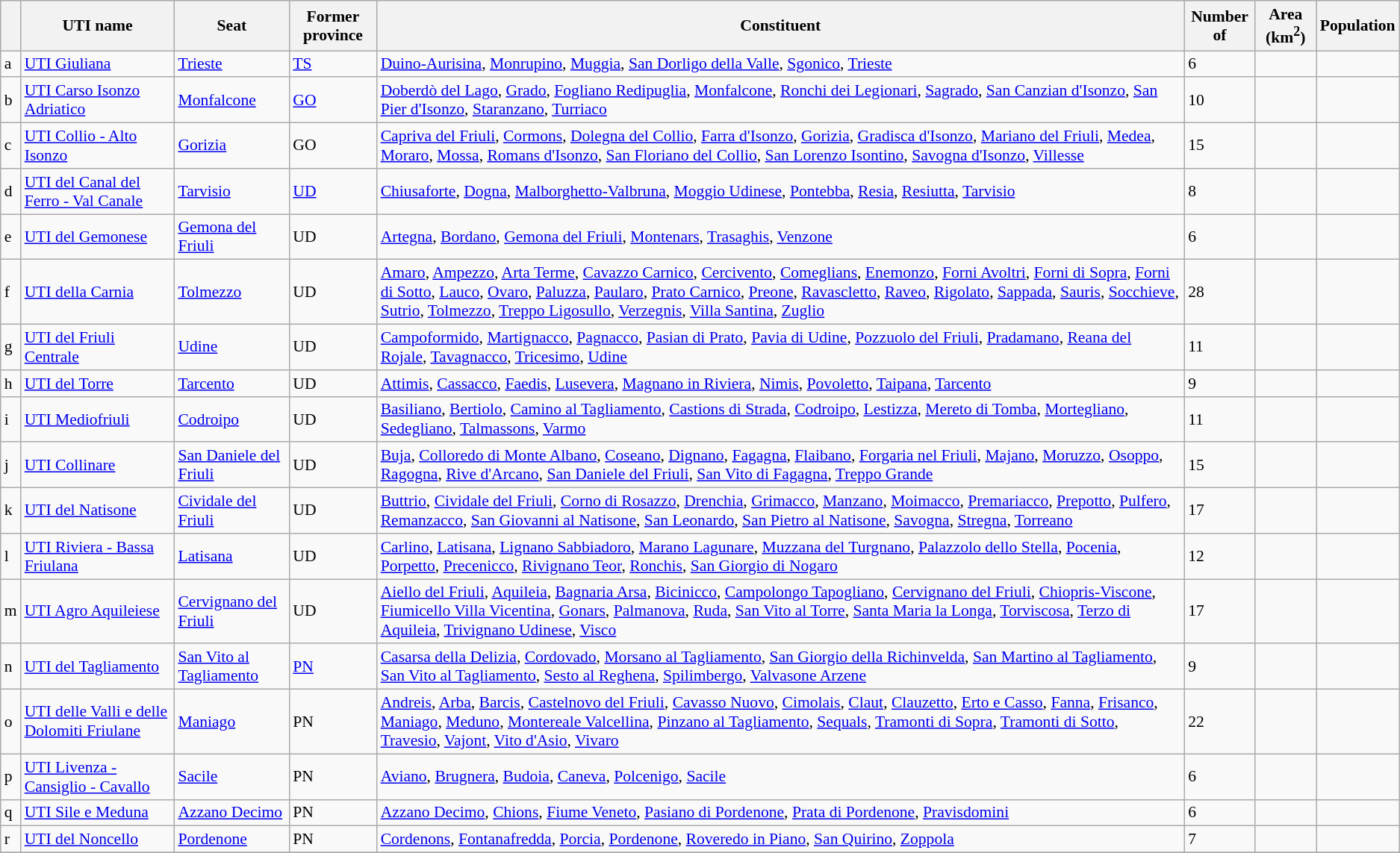<table class="wikitable sortable" style="font-size: 90%;">
<tr bgcolor="#ececec">
<th></th>
<th>UTI name</th>
<th>Seat</th>
<th>Former province</th>
<th>Constituent </th>
<th data-sort-type="number">Number of </th>
<th data-sort-type="number">Area (km<sup>2</sup>)</th>
<th data-sort-type="number">Population</th>
</tr>
<tr>
<td>a</td>
<td><a href='#'>UTI Giuliana</a></td>
<td><a href='#'>Trieste</a></td>
<td><a href='#'>TS</a></td>
<td><a href='#'>Duino-Aurisina</a>, <a href='#'>Monrupino</a>, <a href='#'>Muggia</a>, <a href='#'>San Dorligo della Valle</a>, <a href='#'>Sgonico</a>, <a href='#'>Trieste</a></td>
<td>6</td>
<td></td>
<td></td>
</tr>
<tr>
<td>b</td>
<td><a href='#'>UTI Carso Isonzo Adriatico</a></td>
<td><a href='#'>Monfalcone</a></td>
<td><a href='#'>GO</a></td>
<td><a href='#'>Doberdò del Lago</a>, <a href='#'>Grado</a>, <a href='#'>Fogliano Redipuglia</a>, <a href='#'>Monfalcone</a>, <a href='#'>Ronchi dei Legionari</a>, <a href='#'>Sagrado</a>, <a href='#'>San Canzian d'Isonzo</a>, <a href='#'>San Pier d'Isonzo</a>, <a href='#'>Staranzano</a>, <a href='#'>Turriaco</a></td>
<td>10</td>
<td></td>
<td></td>
</tr>
<tr>
<td>c</td>
<td><a href='#'>UTI Collio - Alto Isonzo</a></td>
<td><a href='#'>Gorizia</a></td>
<td>GO</td>
<td><a href='#'>Capriva del Friuli</a>, <a href='#'>Cormons</a>, <a href='#'>Dolegna del Collio</a>, <a href='#'>Farra d'Isonzo</a>, <a href='#'>Gorizia</a>, <a href='#'>Gradisca d'Isonzo</a>, <a href='#'>Mariano del Friuli</a>, <a href='#'>Medea</a>, <a href='#'>Moraro</a>, <a href='#'>Mossa</a>, <a href='#'>Romans d'Isonzo</a>, <a href='#'>San Floriano del Collio</a>, <a href='#'>San Lorenzo Isontino</a>, <a href='#'>Savogna d'Isonzo</a>, <a href='#'>Villesse</a></td>
<td>15</td>
<td></td>
<td></td>
</tr>
<tr>
<td>d</td>
<td><a href='#'>UTI del Canal del Ferro - Val Canale</a></td>
<td><a href='#'>Tarvisio</a></td>
<td><a href='#'>UD</a></td>
<td><a href='#'>Chiusaforte</a>, <a href='#'>Dogna</a>, <a href='#'>Malborghetto-Valbruna</a>, <a href='#'>Moggio Udinese</a>, <a href='#'>Pontebba</a>, <a href='#'>Resia</a>, <a href='#'>Resiutta</a>, <a href='#'>Tarvisio</a></td>
<td>8</td>
<td></td>
<td></td>
</tr>
<tr>
<td>e</td>
<td><a href='#'>UTI del Gemonese</a></td>
<td><a href='#'>Gemona del Friuli</a></td>
<td>UD</td>
<td><a href='#'>Artegna</a>, <a href='#'>Bordano</a>, <a href='#'>Gemona del Friuli</a>, <a href='#'>Montenars</a>, <a href='#'>Trasaghis</a>, <a href='#'>Venzone</a></td>
<td>6</td>
<td></td>
<td></td>
</tr>
<tr>
<td>f</td>
<td><a href='#'>UTI della Carnia</a></td>
<td><a href='#'>Tolmezzo</a></td>
<td>UD</td>
<td><a href='#'>Amaro</a>, <a href='#'>Ampezzo</a>, <a href='#'>Arta Terme</a>, <a href='#'>Cavazzo Carnico</a>, <a href='#'>Cercivento</a>, <a href='#'>Comeglians</a>, <a href='#'>Enemonzo</a>, <a href='#'>Forni Avoltri</a>, <a href='#'>Forni di Sopra</a>, <a href='#'>Forni di Sotto</a>, <a href='#'>Lauco</a>, <a href='#'>Ovaro</a>, <a href='#'>Paluzza</a>, <a href='#'>Paularo</a>, <a href='#'>Prato Carnico</a>, <a href='#'>Preone</a>, <a href='#'>Ravascletto</a>, <a href='#'>Raveo</a>, <a href='#'>Rigolato</a>, <a href='#'>Sappada</a>, <a href='#'>Sauris</a>, <a href='#'>Socchieve</a>, <a href='#'>Sutrio</a>, <a href='#'>Tolmezzo</a>, <a href='#'>Treppo Ligosullo</a>, <a href='#'>Verzegnis</a>, <a href='#'>Villa Santina</a>, <a href='#'>Zuglio</a></td>
<td>28</td>
<td></td>
<td></td>
</tr>
<tr>
<td>g</td>
<td><a href='#'>UTI del Friuli Centrale</a></td>
<td><a href='#'>Udine</a></td>
<td>UD</td>
<td><a href='#'>Campoformido</a>, <a href='#'>Martignacco</a>, <a href='#'>Pagnacco</a>, <a href='#'>Pasian di Prato</a>, <a href='#'>Pavia di Udine</a>, <a href='#'>Pozzuolo del Friuli</a>, <a href='#'>Pradamano</a>, <a href='#'>Reana del Rojale</a>, <a href='#'>Tavagnacco</a>, <a href='#'>Tricesimo</a>, <a href='#'>Udine</a></td>
<td>11</td>
<td></td>
<td></td>
</tr>
<tr>
<td>h</td>
<td><a href='#'>UTI del Torre</a></td>
<td><a href='#'>Tarcento</a></td>
<td>UD</td>
<td><a href='#'>Attimis</a>, <a href='#'>Cassacco</a>, <a href='#'>Faedis</a>, <a href='#'>Lusevera</a>, <a href='#'>Magnano in Riviera</a>, <a href='#'>Nimis</a>, <a href='#'>Povoletto</a>, <a href='#'>Taipana</a>, <a href='#'>Tarcento</a></td>
<td>9</td>
<td></td>
<td></td>
</tr>
<tr>
<td>i</td>
<td><a href='#'>UTI Mediofriuli</a></td>
<td><a href='#'>Codroipo</a></td>
<td>UD</td>
<td><a href='#'>Basiliano</a>, <a href='#'>Bertiolo</a>, <a href='#'>Camino al Tagliamento</a>, <a href='#'>Castions di Strada</a>, <a href='#'>Codroipo</a>, <a href='#'>Lestizza</a>, <a href='#'>Mereto di Tomba</a>, <a href='#'>Mortegliano</a>, <a href='#'>Sedegliano</a>, <a href='#'>Talmassons</a>, <a href='#'>Varmo</a></td>
<td>11</td>
<td></td>
<td></td>
</tr>
<tr>
<td>j</td>
<td><a href='#'>UTI Collinare</a></td>
<td><a href='#'>San Daniele del Friuli</a></td>
<td>UD</td>
<td><a href='#'>Buja</a>, <a href='#'>Colloredo di Monte Albano</a>, <a href='#'>Coseano</a>, <a href='#'>Dignano</a>, <a href='#'>Fagagna</a>, <a href='#'>Flaibano</a>, <a href='#'>Forgaria nel Friuli</a>, <a href='#'>Majano</a>, <a href='#'>Moruzzo</a>, <a href='#'>Osoppo</a>, <a href='#'>Ragogna</a>, <a href='#'>Rive d'Arcano</a>, <a href='#'>San Daniele del Friuli</a>, <a href='#'>San Vito di Fagagna</a>, <a href='#'>Treppo Grande</a></td>
<td>15</td>
<td></td>
<td></td>
</tr>
<tr>
<td>k</td>
<td><a href='#'>UTI del Natisone</a></td>
<td><a href='#'>Cividale del Friuli</a></td>
<td>UD</td>
<td><a href='#'>Buttrio</a>, <a href='#'>Cividale del Friuli</a>, <a href='#'>Corno di Rosazzo</a>, <a href='#'>Drenchia</a>, <a href='#'>Grimacco</a>, <a href='#'>Manzano</a>, <a href='#'>Moimacco</a>, <a href='#'>Premariacco</a>, <a href='#'>Prepotto</a>, <a href='#'>Pulfero</a>, <a href='#'>Remanzacco</a>, <a href='#'>San Giovanni al Natisone</a>, <a href='#'>San Leonardo</a>, <a href='#'>San Pietro al Natisone</a>, <a href='#'>Savogna</a>, <a href='#'>Stregna</a>, <a href='#'>Torreano</a></td>
<td>17</td>
<td></td>
<td></td>
</tr>
<tr>
<td>l</td>
<td><a href='#'>UTI Riviera - Bassa Friulana</a></td>
<td><a href='#'>Latisana</a></td>
<td>UD</td>
<td><a href='#'>Carlino</a>, <a href='#'>Latisana</a>, <a href='#'>Lignano Sabbiadoro</a>, <a href='#'>Marano Lagunare</a>, <a href='#'>Muzzana del Turgnano</a>, <a href='#'>Palazzolo dello Stella</a>, <a href='#'>Pocenia</a>, <a href='#'>Porpetto</a>, <a href='#'>Precenicco</a>, <a href='#'>Rivignano Teor</a>, <a href='#'>Ronchis</a>, <a href='#'>San Giorgio di Nogaro</a></td>
<td>12</td>
<td></td>
<td></td>
</tr>
<tr>
<td>m</td>
<td><a href='#'>UTI Agro Aquileiese</a></td>
<td><a href='#'>Cervignano del Friuli</a></td>
<td>UD</td>
<td><a href='#'>Aiello del Friuli</a>, <a href='#'>Aquileia</a>, <a href='#'>Bagnaria Arsa</a>, <a href='#'>Bicinicco</a>, <a href='#'>Campolongo Tapogliano</a>, <a href='#'>Cervignano del Friuli</a>, <a href='#'>Chiopris-Viscone</a>, <a href='#'>Fiumicello Villa Vicentina</a>, <a href='#'>Gonars</a>, <a href='#'>Palmanova</a>, <a href='#'>Ruda</a>, <a href='#'>San Vito al Torre</a>, <a href='#'>Santa Maria la Longa</a>, <a href='#'>Torviscosa</a>, <a href='#'>Terzo di Aquileia</a>, <a href='#'>Trivignano Udinese</a>, <a href='#'>Visco</a></td>
<td>17</td>
<td></td>
<td></td>
</tr>
<tr>
<td>n</td>
<td><a href='#'>UTI del Tagliamento</a></td>
<td><a href='#'>San Vito al Tagliamento</a></td>
<td><a href='#'>PN</a></td>
<td><a href='#'>Casarsa della Delizia</a>, <a href='#'>Cordovado</a>, <a href='#'>Morsano al Tagliamento</a>, <a href='#'>San Giorgio della Richinvelda</a>, <a href='#'>San Martino al Tagliamento</a>, <a href='#'>San Vito al Tagliamento</a>, <a href='#'>Sesto al Reghena</a>, <a href='#'>Spilimbergo</a>, <a href='#'>Valvasone Arzene</a></td>
<td>9</td>
<td></td>
<td></td>
</tr>
<tr>
<td>o</td>
<td><a href='#'>UTI delle Valli e delle Dolomiti Friulane</a></td>
<td><a href='#'>Maniago</a></td>
<td>PN</td>
<td><a href='#'>Andreis</a>, <a href='#'>Arba</a>, <a href='#'>Barcis</a>, <a href='#'>Castelnovo del Friuli</a>, <a href='#'>Cavasso Nuovo</a>, <a href='#'>Cimolais</a>, <a href='#'>Claut</a>, <a href='#'>Clauzetto</a>, <a href='#'>Erto e Casso</a>, <a href='#'>Fanna</a>, <a href='#'>Frisanco</a>, <a href='#'>Maniago</a>, <a href='#'>Meduno</a>, <a href='#'>Montereale Valcellina</a>, <a href='#'>Pinzano al Tagliamento</a>, <a href='#'>Sequals</a>, <a href='#'>Tramonti di Sopra</a>, <a href='#'>Tramonti di Sotto</a>, <a href='#'>Travesio</a>, <a href='#'>Vajont</a>, <a href='#'>Vito d'Asio</a>, <a href='#'>Vivaro</a></td>
<td>22</td>
<td></td>
<td></td>
</tr>
<tr>
<td>p</td>
<td><a href='#'>UTI Livenza - Cansiglio - Cavallo</a></td>
<td><a href='#'>Sacile</a></td>
<td>PN</td>
<td><a href='#'>Aviano</a>, <a href='#'>Brugnera</a>, <a href='#'>Budoia</a>, <a href='#'>Caneva</a>, <a href='#'>Polcenigo</a>, <a href='#'>Sacile</a></td>
<td>6</td>
<td></td>
<td></td>
</tr>
<tr>
<td>q</td>
<td><a href='#'>UTI Sile e Meduna</a></td>
<td><a href='#'>Azzano Decimo</a></td>
<td>PN</td>
<td><a href='#'>Azzano Decimo</a>, <a href='#'>Chions</a>, <a href='#'>Fiume Veneto</a>, <a href='#'>Pasiano di Pordenone</a>, <a href='#'>Prata di Pordenone</a>, <a href='#'>Pravisdomini</a></td>
<td>6</td>
<td></td>
<td></td>
</tr>
<tr>
<td>r</td>
<td><a href='#'>UTI del Noncello</a></td>
<td><a href='#'>Pordenone</a></td>
<td>PN</td>
<td><a href='#'>Cordenons</a>, <a href='#'>Fontanafredda</a>, <a href='#'>Porcia</a>, <a href='#'>Pordenone</a>, <a href='#'>Roveredo in Piano</a>, <a href='#'>San Quirino</a>, <a href='#'>Zoppola</a></td>
<td>7</td>
<td></td>
<td></td>
</tr>
<tr>
</tr>
</table>
